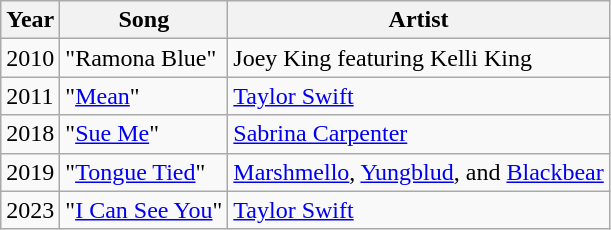<table class="wikitable">
<tr>
<th>Year</th>
<th>Song</th>
<th>Artist</th>
</tr>
<tr>
<td>2010</td>
<td>"Ramona Blue"</td>
<td>Joey King featuring Kelli King</td>
</tr>
<tr>
<td>2011</td>
<td>"<a href='#'>Mean</a>"</td>
<td><a href='#'>Taylor Swift</a></td>
</tr>
<tr>
<td>2018</td>
<td>"<a href='#'>Sue Me</a>"</td>
<td><a href='#'>Sabrina Carpenter</a></td>
</tr>
<tr>
<td>2019</td>
<td>"<a href='#'>Tongue Tied</a>"</td>
<td><a href='#'>Marshmello</a>, <a href='#'>Yungblud</a>, and <a href='#'>Blackbear</a></td>
</tr>
<tr>
<td>2023</td>
<td>"<a href='#'>I Can See You</a>"</td>
<td><a href='#'>Taylor Swift</a></td>
</tr>
</table>
